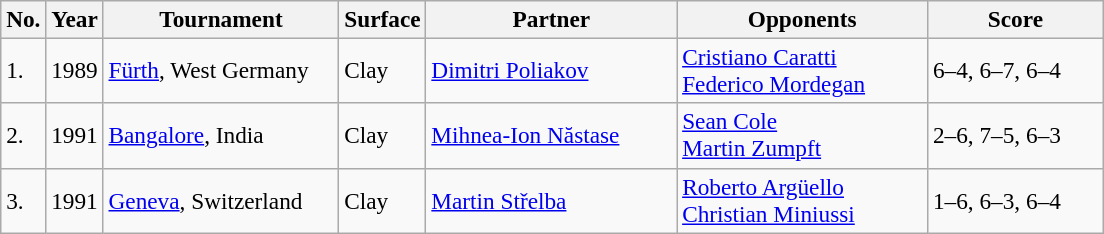<table class="sortable wikitable" style=font-size:97%>
<tr>
<th>No.</th>
<th style="width:30px">Year</th>
<th style="width:150px">Tournament</th>
<th style="width:50px">Surface</th>
<th style="width:160px">Partner</th>
<th style="width:160px">Opponents</th>
<th style="width:110px" class="unsortable">Score</th>
</tr>
<tr>
<td>1.</td>
<td>1989</td>
<td><a href='#'>Fürth</a>, West Germany</td>
<td>Clay</td>
<td> <a href='#'>Dimitri Poliakov</a></td>
<td> <a href='#'>Cristiano Caratti</a><br> <a href='#'>Federico Mordegan</a></td>
<td>6–4, 6–7, 6–4</td>
</tr>
<tr>
<td>2.</td>
<td>1991</td>
<td><a href='#'>Bangalore</a>, India</td>
<td>Clay</td>
<td> <a href='#'>Mihnea-Ion Năstase</a></td>
<td> <a href='#'>Sean Cole</a><br> <a href='#'>Martin Zumpft</a></td>
<td>2–6, 7–5, 6–3</td>
</tr>
<tr>
<td>3.</td>
<td>1991</td>
<td><a href='#'>Geneva</a>, Switzerland</td>
<td>Clay</td>
<td> <a href='#'>Martin Střelba</a></td>
<td> <a href='#'>Roberto Argüello</a><br> <a href='#'>Christian Miniussi</a></td>
<td>1–6, 6–3, 6–4</td>
</tr>
</table>
